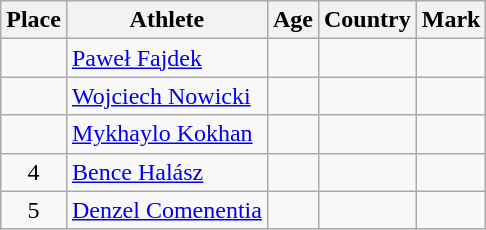<table class="wikitable mw-datatable sortable">
<tr>
<th>Place</th>
<th>Athlete</th>
<th>Age</th>
<th>Country</th>
<th>Mark</th>
</tr>
<tr>
<td align=center></td>
<td><a href='#'>Paweł Fajdek</a></td>
<td></td>
<td></td>
<td></td>
</tr>
<tr>
<td align=center></td>
<td><a href='#'>Wojciech Nowicki</a></td>
<td></td>
<td></td>
<td></td>
</tr>
<tr>
<td align=center></td>
<td><a href='#'>Mykhaylo Kokhan</a></td>
<td></td>
<td></td>
<td></td>
</tr>
<tr>
<td align=center>4</td>
<td><a href='#'>Bence Halász</a></td>
<td></td>
<td></td>
<td></td>
</tr>
<tr>
<td align=center>5</td>
<td><a href='#'>Denzel Comenentia</a></td>
<td></td>
<td></td>
<td></td>
</tr>
</table>
